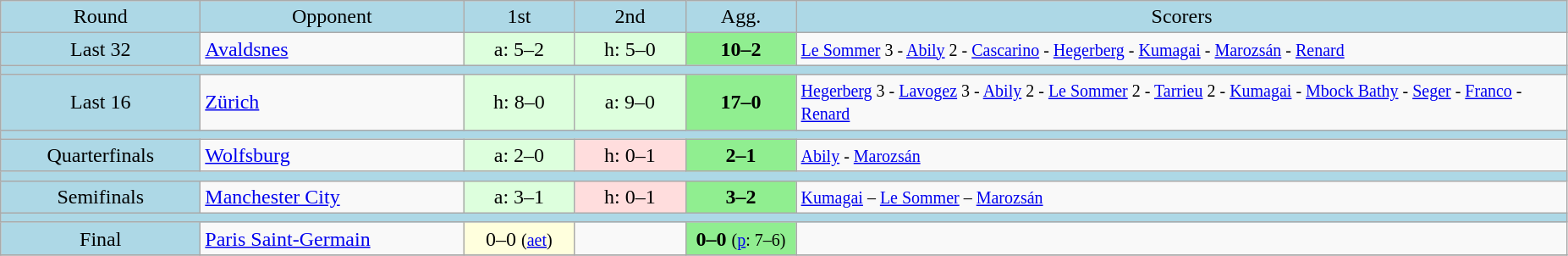<table class="wikitable" style="text-align:center">
<tr bgcolor=lightblue>
<td width=150px>Round</td>
<td width=200px>Opponent</td>
<td width=80px>1st</td>
<td width=80px>2nd</td>
<td width=80px>Agg.</td>
<td width=600px>Scorers</td>
</tr>
<tr>
<td bgcolor=lightblue>Last 32</td>
<td align=left> <a href='#'>Avaldsnes</a></td>
<td bgcolor="#ddffdd">a: 5–2</td>
<td bgcolor="#ddffdd">h: 5–0</td>
<td bgcolor=lightgreen><strong>10–2</strong></td>
<td align=left><small><a href='#'>Le Sommer</a> 3 - <a href='#'>Abily</a> 2 - <a href='#'>Cascarino</a> - <a href='#'>Hegerberg</a> - <a href='#'>Kumagai</a> - <a href='#'>Marozsán</a> - <a href='#'>Renard</a></small></td>
</tr>
<tr bgcolor=lightblue>
<td colspan=6></td>
</tr>
<tr>
<td bgcolor=lightblue>Last 16</td>
<td align=left> <a href='#'>Zürich</a></td>
<td bgcolor="#ddffdd">h: 8–0</td>
<td bgcolor="#ddffdd">a: 9–0</td>
<td bgcolor=lightgreen><strong>17–0</strong></td>
<td align=left><small><a href='#'>Hegerberg</a> 3 - <a href='#'>Lavogez</a> 3 - <a href='#'>Abily</a> 2 - <a href='#'>Le Sommer</a> 2 - <a href='#'>Tarrieu</a> 2 - <a href='#'>Kumagai</a> - <a href='#'>Mbock Bathy</a> - <a href='#'>Seger</a> - <a href='#'>Franco</a> - <a href='#'>Renard</a></small></td>
</tr>
<tr bgcolor=lightblue>
<td colspan=6></td>
</tr>
<tr>
<td bgcolor=lightblue>Quarterfinals</td>
<td align=left> <a href='#'>Wolfsburg</a></td>
<td bgcolor="#ddffdd">a: 2–0</td>
<td bgcolor="#ffdddd">h: 0–1</td>
<td bgcolor=lightgreen><strong>2–1</strong></td>
<td align=left><small><a href='#'>Abily</a> - <a href='#'>Marozsán</a></small></td>
</tr>
<tr bgcolor=lightblue>
<td colspan=6></td>
</tr>
<tr>
<td bgcolor=lightblue>Semifinals</td>
<td align=left> <a href='#'>Manchester City</a></td>
<td bgcolor="#ddffdd">a: 3–1</td>
<td bgcolor="#ffdddd">h: 0–1</td>
<td bgcolor=lightgreen><strong>3–2</strong></td>
<td align=left><small><a href='#'>Kumagai</a> – <a href='#'>Le Sommer</a> – <a href='#'>Marozsán</a></small></td>
</tr>
<tr bgcolor=lightblue>
<td colspan=6></td>
</tr>
<tr>
<td bgcolor=lightblue>Final</td>
<td align=left> <a href='#'>Paris Saint-Germain</a></td>
<td bgcolor="#ffffdd">0–0 <small>(<a href='#'>aet</a>)</small></td>
<td></td>
<td bgcolor=lightgreen><strong>0–0</strong> <small>(<a href='#'>p</a>: 7–6)</small></td>
<td align=left></td>
</tr>
<tr>
</tr>
</table>
